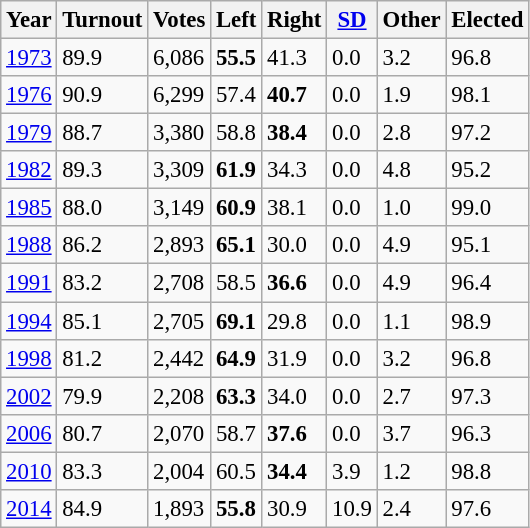<table class="wikitable sortable" style="font-size: 95%;">
<tr>
<th>Year</th>
<th>Turnout</th>
<th>Votes</th>
<th>Left</th>
<th>Right</th>
<th><a href='#'>SD</a></th>
<th>Other</th>
<th>Elected</th>
</tr>
<tr>
<td><a href='#'>1973</a></td>
<td>89.9</td>
<td>6,086</td>
<td><strong>55.5</strong></td>
<td>41.3</td>
<td>0.0</td>
<td>3.2</td>
<td>96.8</td>
</tr>
<tr>
<td><a href='#'>1976</a></td>
<td>90.9</td>
<td>6,299</td>
<td>57.4</td>
<td><strong>40.7</strong></td>
<td>0.0</td>
<td>1.9</td>
<td>98.1</td>
</tr>
<tr>
<td><a href='#'>1979</a></td>
<td>88.7</td>
<td>3,380</td>
<td>58.8</td>
<td><strong>38.4</strong></td>
<td>0.0</td>
<td>2.8</td>
<td>97.2</td>
</tr>
<tr>
<td><a href='#'>1982</a></td>
<td>89.3</td>
<td>3,309</td>
<td><strong>61.9</strong></td>
<td>34.3</td>
<td>0.0</td>
<td>4.8</td>
<td>95.2</td>
</tr>
<tr>
<td><a href='#'>1985</a></td>
<td>88.0</td>
<td>3,149</td>
<td><strong>60.9</strong></td>
<td>38.1</td>
<td>0.0</td>
<td>1.0</td>
<td>99.0</td>
</tr>
<tr>
<td><a href='#'>1988</a></td>
<td>86.2</td>
<td>2,893</td>
<td><strong>65.1</strong></td>
<td>30.0</td>
<td>0.0</td>
<td>4.9</td>
<td>95.1</td>
</tr>
<tr>
<td><a href='#'>1991</a></td>
<td>83.2</td>
<td>2,708</td>
<td>58.5</td>
<td><strong>36.6</strong></td>
<td>0.0</td>
<td>4.9</td>
<td>96.4</td>
</tr>
<tr>
<td><a href='#'>1994</a></td>
<td>85.1</td>
<td>2,705</td>
<td><strong>69.1</strong></td>
<td>29.8</td>
<td>0.0</td>
<td>1.1</td>
<td>98.9</td>
</tr>
<tr>
<td><a href='#'>1998</a></td>
<td>81.2</td>
<td>2,442</td>
<td><strong>64.9</strong></td>
<td>31.9</td>
<td>0.0</td>
<td>3.2</td>
<td>96.8</td>
</tr>
<tr>
<td><a href='#'>2002</a></td>
<td>79.9</td>
<td>2,208</td>
<td><strong>63.3</strong></td>
<td>34.0</td>
<td>0.0</td>
<td>2.7</td>
<td>97.3</td>
</tr>
<tr>
<td><a href='#'>2006</a></td>
<td>80.7</td>
<td>2,070</td>
<td>58.7</td>
<td><strong>37.6</strong></td>
<td>0.0</td>
<td>3.7</td>
<td>96.3</td>
</tr>
<tr>
<td><a href='#'>2010</a></td>
<td>83.3</td>
<td>2,004</td>
<td>60.5</td>
<td><strong>34.4</strong></td>
<td>3.9</td>
<td>1.2</td>
<td>98.8</td>
</tr>
<tr>
<td><a href='#'>2014</a></td>
<td>84.9</td>
<td>1,893</td>
<td><strong>55.8</strong></td>
<td>30.9</td>
<td>10.9</td>
<td>2.4</td>
<td>97.6</td>
</tr>
</table>
